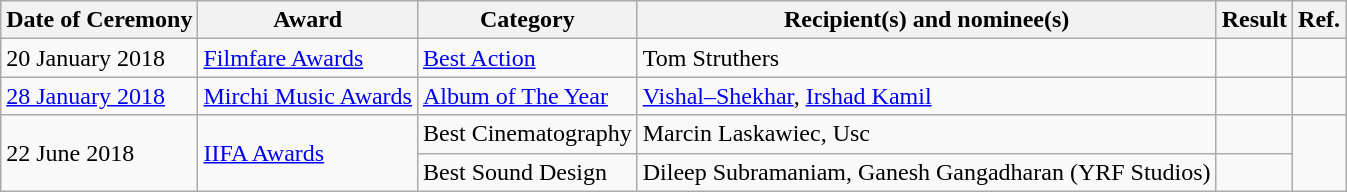<table class="wikitable sortable">
<tr>
<th>Date of Ceremony</th>
<th>Award</th>
<th>Category</th>
<th>Recipient(s) and nominee(s)</th>
<th>Result</th>
<th>Ref.</th>
</tr>
<tr>
<td>20 January 2018</td>
<td><a href='#'>Filmfare Awards</a></td>
<td><a href='#'>Best Action</a></td>
<td>Tom Struthers</td>
<td></td>
<td></td>
</tr>
<tr>
<td><a href='#'>28 January 2018</a></td>
<td><a href='#'>Mirchi Music Awards</a></td>
<td><a href='#'>Album of The Year</a></td>
<td><a href='#'>Vishal–Shekhar</a>, <a href='#'>Irshad Kamil</a></td>
<td></td>
<td></td>
</tr>
<tr>
<td rowspan="2">22 June 2018</td>
<td rowspan="2"><a href='#'>IIFA Awards</a></td>
<td>Best Cinematography</td>
<td>Marcin Laskawiec, Usc</td>
<td></td>
<td rowspan="2"></td>
</tr>
<tr>
<td>Best Sound Design</td>
<td>Dileep Subramaniam, Ganesh Gangadharan (YRF Studios)</td>
<td></td>
</tr>
</table>
